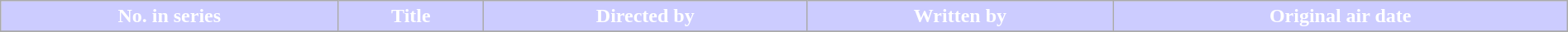<table class="wikitable plainrowheaders" style="width:100%;">
<tr style="color:white">
<th style="background: #ccccff;">No. in series</th>
<th style="background: #ccccff;">Title</th>
<th style="background: #ccccff;">Directed by</th>
<th style="background: #ccccff;">Written by</th>
<th style="background: #ccccff;">Original air date<br>





</th>
</tr>
<tr>
</tr>
</table>
